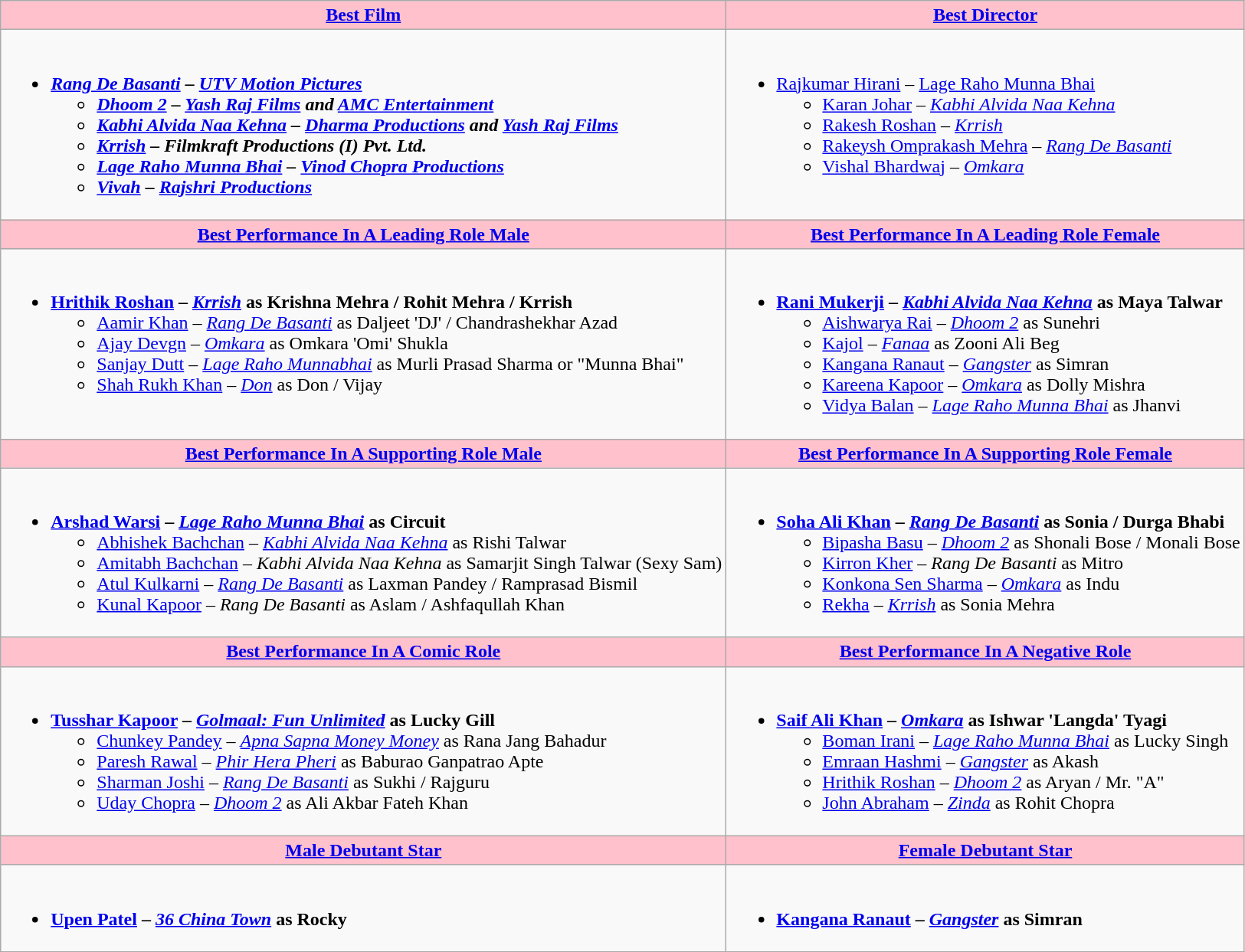<table class=wikitable style="width=150%">
<tr>
<th style="background:#FFC1CC;" ! style="width=50%"><a href='#'>Best Film</a></th>
<th style="background:#FFC1CC;" ! style="width=50%"><a href='#'>Best Director</a></th>
</tr>
<tr>
<td valign="top"><br><ul><li><strong><em><a href='#'>Rang De Basanti</a><em> – <a href='#'>UTV Motion Pictures</a><strong><ul><li></em><a href='#'>Dhoom 2</a><em> – <a href='#'>Yash Raj Films</a> and <a href='#'>AMC Entertainment</a></li><li></em><a href='#'>Kabhi Alvida Naa Kehna</a><em> – <a href='#'>Dharma Productions</a> and <a href='#'>Yash Raj Films</a></li><li></em><a href='#'>Krrish</a><em> – Filmkraft Productions (I) Pvt. Ltd.</li><li></em><a href='#'>Lage Raho Munna Bhai</a><em> – <a href='#'>Vinod Chopra Productions</a></li><li></em><a href='#'>Vivah</a><em> – <a href='#'>Rajshri Productions</a></li></ul></li></ul></td>
<td valign="top"><br><ul><li></strong><a href='#'>Rajkumar Hirani</a> – </em><a href='#'>Lage Raho Munna Bhai</a></em></strong><ul><li><a href='#'>Karan Johar</a> – <em><a href='#'>Kabhi Alvida Naa Kehna</a></em></li><li><a href='#'>Rakesh Roshan</a> – <em><a href='#'>Krrish</a></em></li><li><a href='#'>Rakeysh Omprakash Mehra</a> – <em><a href='#'>Rang De Basanti</a></em></li><li><a href='#'>Vishal Bhardwaj</a> – <em><a href='#'>Omkara</a></em></li></ul></li></ul></td>
</tr>
<tr>
<th style="background:#FFC1CC;" ! style="width=50%"><a href='#'>Best Performance In A Leading Role Male</a></th>
<th style="background:#FFC1CC;" ! style="width=50%"><a href='#'>Best Performance In A Leading Role Female</a></th>
</tr>
<tr>
<td valign="top"><br><ul><li><strong><a href='#'>Hrithik Roshan</a> – <em><a href='#'>Krrish</a></em> as Krishna Mehra / Rohit Mehra / Krrish</strong><ul><li><a href='#'>Aamir Khan</a> – <em><a href='#'>Rang De Basanti</a></em> as Daljeet 'DJ' / Chandrashekhar Azad</li><li><a href='#'>Ajay Devgn</a> – <em><a href='#'>Omkara</a></em> as Omkara 'Omi' Shukla</li><li><a href='#'>Sanjay Dutt</a> – <em><a href='#'>Lage Raho Munnabhai</a></em> as Murli Prasad Sharma or "Munna Bhai"</li><li><a href='#'>Shah Rukh Khan</a> – <em><a href='#'>Don</a></em> as Don / Vijay</li></ul></li></ul></td>
<td valign="top"><br><ul><li><strong><a href='#'>Rani Mukerji</a> – <em><a href='#'>Kabhi Alvida Naa Kehna</a></em> as Maya Talwar</strong><ul><li><a href='#'>Aishwarya Rai</a> – <em><a href='#'>Dhoom 2</a></em> as Sunehri</li><li><a href='#'>Kajol</a> – <em><a href='#'>Fanaa</a></em> as Zooni Ali Beg</li><li><a href='#'>Kangana Ranaut</a> – <em><a href='#'>Gangster</a></em> as Simran</li><li><a href='#'>Kareena Kapoor</a> – <em><a href='#'>Omkara</a></em> as Dolly Mishra</li><li><a href='#'>Vidya Balan</a> – <em><a href='#'>Lage Raho Munna Bhai</a></em> as Jhanvi</li></ul></li></ul></td>
</tr>
<tr>
<th style="background:#FFC1CC;" ! style="width=50%"><a href='#'>Best Performance In A Supporting Role Male</a></th>
<th style="background:#FFC1CC;" ! style="width=50%"><a href='#'>Best Performance In A Supporting Role Female</a></th>
</tr>
<tr>
<td valign="top"><br><ul><li><strong><a href='#'>Arshad Warsi</a> – <em><a href='#'>Lage Raho Munna Bhai</a></em> as Circuit</strong><ul><li><a href='#'>Abhishek Bachchan</a> – <em><a href='#'>Kabhi Alvida Naa Kehna</a></em> as Rishi Talwar</li><li><a href='#'>Amitabh Bachchan</a> – <em>Kabhi Alvida Naa Kehna</em> as Samarjit Singh Talwar (Sexy Sam)</li><li><a href='#'>Atul Kulkarni</a> – <em><a href='#'>Rang De Basanti</a></em> as Laxman Pandey / Ramprasad Bismil</li><li><a href='#'>Kunal Kapoor</a> – <em>Rang De Basanti</em> as Aslam / Ashfaqullah Khan</li></ul></li></ul></td>
<td valign="top"><br><ul><li><strong><a href='#'>Soha Ali Khan</a> – <em><a href='#'>Rang De Basanti</a></em> as Sonia / Durga Bhabi</strong><ul><li><a href='#'>Bipasha Basu</a> – <em><a href='#'>Dhoom 2</a></em> as Shonali Bose / Monali Bose</li><li><a href='#'>Kirron Kher</a> – <em>Rang De Basanti</em> as Mitro</li><li><a href='#'>Konkona Sen Sharma</a> – <em><a href='#'>Omkara</a></em> as Indu</li><li><a href='#'>Rekha</a> – <em><a href='#'>Krrish</a></em> as Sonia Mehra</li></ul></li></ul></td>
</tr>
<tr>
<th style="background:#FFC1CC;" ! style="width=50%"><a href='#'>Best Performance In A Comic Role</a></th>
<th style="background:#FFC1CC;" ! style="width=50%"><a href='#'>Best Performance In A Negative Role</a></th>
</tr>
<tr>
<td valign="top"><br><ul><li><strong><a href='#'>Tusshar Kapoor</a> – <em><a href='#'>Golmaal: Fun Unlimited</a></em> as Lucky Gill</strong><ul><li><a href='#'>Chunkey Pandey</a> – <em><a href='#'>Apna Sapna Money Money</a></em> as Rana Jang Bahadur</li><li><a href='#'>Paresh Rawal</a> – <em><a href='#'>Phir Hera Pheri</a></em> as Baburao Ganpatrao Apte</li><li><a href='#'>Sharman Joshi</a> – <em><a href='#'>Rang De Basanti</a></em> as Sukhi / Rajguru</li><li><a href='#'>Uday Chopra</a> – <em><a href='#'>Dhoom 2</a></em> as Ali Akbar Fateh Khan</li></ul></li></ul></td>
<td valign="top"><br><ul><li><strong><a href='#'>Saif Ali Khan</a> – <em><a href='#'>Omkara</a></em> as Ishwar 'Langda' Tyagi</strong><ul><li><a href='#'>Boman Irani</a> – <em><a href='#'>Lage Raho Munna Bhai</a></em> as Lucky Singh</li><li><a href='#'>Emraan Hashmi</a> – <em><a href='#'>Gangster</a></em> as Akash</li><li><a href='#'>Hrithik Roshan</a> – <em><a href='#'>Dhoom 2</a></em> as Aryan / Mr. "A"</li><li><a href='#'>John Abraham</a> – <em><a href='#'>Zinda</a></em> as Rohit Chopra</li></ul></li></ul></td>
</tr>
<tr>
<th style="background:#FFC1CC;" ! style="width=50%"><a href='#'>Male Debutant Star</a></th>
<th style="background:#FFC1CC;" ! style="width=50%"><a href='#'>Female Debutant Star</a></th>
</tr>
<tr>
<td valign="top"><br><ul><li><strong><a href='#'>Upen Patel</a> – <em><a href='#'>36 China Town</a></em> as Rocky</strong></li></ul></td>
<td valign="top"><br><ul><li><strong><a href='#'>Kangana Ranaut</a> – <em><a href='#'>Gangster</a></em> as Simran</strong></li></ul></td>
</tr>
</table>
